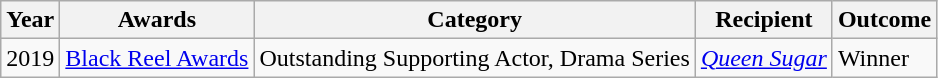<table class="wikitable sortable">
<tr>
<th>Year</th>
<th>Awards</th>
<th>Category</th>
<th>Recipient</th>
<th>Outcome</th>
</tr>
<tr>
<td>2019</td>
<td><a href='#'>Black Reel Awards</a></td>
<td>Outstanding Supporting Actor, Drama Series</td>
<td><em><a href='#'>Queen Sugar</a></em></td>
<td>Winner</td>
</tr>
</table>
